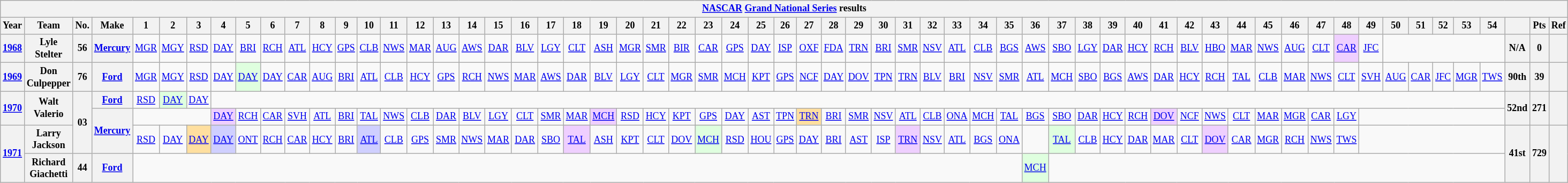<table class="wikitable" style="text-align:center; font-size:75%">
<tr>
<th colspan=69><a href='#'>NASCAR</a> <a href='#'>Grand National Series</a> results</th>
</tr>
<tr>
<th>Year</th>
<th>Team</th>
<th>No.</th>
<th>Make</th>
<th>1</th>
<th>2</th>
<th>3</th>
<th>4</th>
<th>5</th>
<th>6</th>
<th>7</th>
<th>8</th>
<th>9</th>
<th>10</th>
<th>11</th>
<th>12</th>
<th>13</th>
<th>14</th>
<th>15</th>
<th>16</th>
<th>17</th>
<th>18</th>
<th>19</th>
<th>20</th>
<th>21</th>
<th>22</th>
<th>23</th>
<th>24</th>
<th>25</th>
<th>26</th>
<th>27</th>
<th>28</th>
<th>29</th>
<th>30</th>
<th>31</th>
<th>32</th>
<th>33</th>
<th>34</th>
<th>35</th>
<th>36</th>
<th>37</th>
<th>38</th>
<th>39</th>
<th>40</th>
<th>41</th>
<th>42</th>
<th>43</th>
<th>44</th>
<th>45</th>
<th>46</th>
<th>47</th>
<th>48</th>
<th>49</th>
<th>50</th>
<th>51</th>
<th>52</th>
<th>53</th>
<th>54</th>
<th></th>
<th>Pts</th>
<th>Ref</th>
</tr>
<tr>
<th><a href='#'>1968</a></th>
<th>Lyle Stelter</th>
<th>56</th>
<th><a href='#'>Mercury</a></th>
<td><a href='#'>MGR</a></td>
<td><a href='#'>MGY</a></td>
<td><a href='#'>RSD</a></td>
<td><a href='#'>DAY</a></td>
<td><a href='#'>BRI</a></td>
<td><a href='#'>RCH</a></td>
<td><a href='#'>ATL</a></td>
<td><a href='#'>HCY</a></td>
<td><a href='#'>GPS</a></td>
<td><a href='#'>CLB</a></td>
<td><a href='#'>NWS</a></td>
<td><a href='#'>MAR</a></td>
<td><a href='#'>AUG</a></td>
<td><a href='#'>AWS</a></td>
<td><a href='#'>DAR</a></td>
<td><a href='#'>BLV</a></td>
<td><a href='#'>LGY</a></td>
<td><a href='#'>CLT</a></td>
<td><a href='#'>ASH</a></td>
<td><a href='#'>MGR</a></td>
<td><a href='#'>SMR</a></td>
<td><a href='#'>BIR</a></td>
<td><a href='#'>CAR</a></td>
<td><a href='#'>GPS</a></td>
<td><a href='#'>DAY</a></td>
<td><a href='#'>ISP</a></td>
<td><a href='#'>OXF</a></td>
<td><a href='#'>FDA</a></td>
<td><a href='#'>TRN</a></td>
<td><a href='#'>BRI</a></td>
<td><a href='#'>SMR</a></td>
<td><a href='#'>NSV</a></td>
<td><a href='#'>ATL</a></td>
<td><a href='#'>CLB</a></td>
<td><a href='#'>BGS</a></td>
<td><a href='#'>AWS</a></td>
<td><a href='#'>SBO</a></td>
<td><a href='#'>LGY</a></td>
<td><a href='#'>DAR</a></td>
<td><a href='#'>HCY</a></td>
<td><a href='#'>RCH</a></td>
<td><a href='#'>BLV</a></td>
<td><a href='#'>HBO</a></td>
<td><a href='#'>MAR</a></td>
<td><a href='#'>NWS</a></td>
<td><a href='#'>AUG</a></td>
<td><a href='#'>CLT</a></td>
<td style="background:#EFCFFF;"><a href='#'>CAR</a><br></td>
<td><a href='#'>JFC</a></td>
<td colspan=5></td>
<th>N/A</th>
<th>0</th>
<th></th>
</tr>
<tr>
<th><a href='#'>1969</a></th>
<th>Don Culpepper</th>
<th>76</th>
<th><a href='#'>Ford</a></th>
<td><a href='#'>MGR</a></td>
<td><a href='#'>MGY</a></td>
<td><a href='#'>RSD</a></td>
<td><a href='#'>DAY</a></td>
<td style="background:#DFFFDF;"><a href='#'>DAY</a><br></td>
<td><a href='#'>DAY</a></td>
<td><a href='#'>CAR</a></td>
<td><a href='#'>AUG</a></td>
<td><a href='#'>BRI</a></td>
<td><a href='#'>ATL</a></td>
<td><a href='#'>CLB</a></td>
<td><a href='#'>HCY</a></td>
<td><a href='#'>GPS</a></td>
<td><a href='#'>RCH</a></td>
<td><a href='#'>NWS</a></td>
<td><a href='#'>MAR</a></td>
<td><a href='#'>AWS</a></td>
<td><a href='#'>DAR</a></td>
<td><a href='#'>BLV</a></td>
<td><a href='#'>LGY</a></td>
<td><a href='#'>CLT</a></td>
<td><a href='#'>MGR</a></td>
<td><a href='#'>SMR</a></td>
<td><a href='#'>MCH</a></td>
<td><a href='#'>KPT</a></td>
<td><a href='#'>GPS</a></td>
<td><a href='#'>NCF</a></td>
<td><a href='#'>DAY</a></td>
<td><a href='#'>DOV</a></td>
<td><a href='#'>TPN</a></td>
<td><a href='#'>TRN</a></td>
<td><a href='#'>BLV</a></td>
<td><a href='#'>BRI</a></td>
<td><a href='#'>NSV</a></td>
<td><a href='#'>SMR</a></td>
<td><a href='#'>ATL</a></td>
<td><a href='#'>MCH</a></td>
<td><a href='#'>SBO</a></td>
<td><a href='#'>BGS</a></td>
<td><a href='#'>AWS</a></td>
<td><a href='#'>DAR</a></td>
<td><a href='#'>HCY</a></td>
<td><a href='#'>RCH</a></td>
<td><a href='#'>TAL</a></td>
<td><a href='#'>CLB</a></td>
<td><a href='#'>MAR</a></td>
<td><a href='#'>NWS</a></td>
<td><a href='#'>CLT</a></td>
<td><a href='#'>SVH</a></td>
<td><a href='#'>AUG</a></td>
<td><a href='#'>CAR</a></td>
<td><a href='#'>JFC</a></td>
<td><a href='#'>MGR</a></td>
<td><a href='#'>TWS</a></td>
<th>90th</th>
<th>39</th>
<th></th>
</tr>
<tr>
<th rowspan=2><a href='#'>1970</a></th>
<th rowspan=2>Walt Valerio</th>
<th rowspan=3>03</th>
<th><a href='#'>Ford</a></th>
<td><a href='#'>RSD</a></td>
<td style="background:#DFFFDF;"><a href='#'>DAY</a><br></td>
<td><a href='#'>DAY</a></td>
<td colspan=51></td>
<th rowspan=2>52nd</th>
<th rowspan=2>271</th>
<th rowspan=2></th>
</tr>
<tr>
<th rowspan=2><a href='#'>Mercury</a></th>
<td colspan=3></td>
<td style="background:#EFCFFF;"><a href='#'>DAY</a><br></td>
<td><a href='#'>RCH</a></td>
<td><a href='#'>CAR</a></td>
<td><a href='#'>SVH</a></td>
<td><a href='#'>ATL</a></td>
<td><a href='#'>BRI</a></td>
<td><a href='#'>TAL</a></td>
<td><a href='#'>NWS</a></td>
<td><a href='#'>CLB</a></td>
<td><a href='#'>DAR</a></td>
<td><a href='#'>BLV</a></td>
<td><a href='#'>LGY</a></td>
<td><a href='#'>CLT</a></td>
<td><a href='#'>SMR</a></td>
<td><a href='#'>MAR</a></td>
<td style="background:#EFCFFF;"><a href='#'>MCH</a><br></td>
<td><a href='#'>RSD</a></td>
<td><a href='#'>HCY</a></td>
<td><a href='#'>KPT</a></td>
<td><a href='#'>GPS</a></td>
<td><a href='#'>DAY</a></td>
<td><a href='#'>AST</a></td>
<td><a href='#'>TPN</a></td>
<td style="background:#FFDF9F;"><a href='#'>TRN</a><br></td>
<td><a href='#'>BRI</a></td>
<td><a href='#'>SMR</a></td>
<td><a href='#'>NSV</a></td>
<td><a href='#'>ATL</a></td>
<td><a href='#'>CLB</a></td>
<td><a href='#'>ONA</a></td>
<td><a href='#'>MCH</a></td>
<td><a href='#'>TAL</a></td>
<td><a href='#'>BGS</a></td>
<td><a href='#'>SBO</a></td>
<td><a href='#'>DAR</a></td>
<td><a href='#'>HCY</a></td>
<td><a href='#'>RCH</a></td>
<td style="background:#EFCFFF;"><a href='#'>DOV</a><br></td>
<td><a href='#'>NCF</a></td>
<td><a href='#'>NWS</a></td>
<td><a href='#'>CLT</a></td>
<td><a href='#'>MAR</a></td>
<td><a href='#'>MGR</a></td>
<td><a href='#'>CAR</a></td>
<td><a href='#'>LGY</a></td>
<td colspan=6></td>
</tr>
<tr>
<th rowspan=2><a href='#'>1971</a></th>
<th>Larry Jackson</th>
<td><a href='#'>RSD</a></td>
<td><a href='#'>DAY</a></td>
<td style="background:#FFDF9F;"><a href='#'>DAY</a><br></td>
<td style="background:#CFCFFF;"><a href='#'>DAY</a><br></td>
<td><a href='#'>ONT</a></td>
<td><a href='#'>RCH</a></td>
<td><a href='#'>CAR</a></td>
<td><a href='#'>HCY</a></td>
<td><a href='#'>BRI</a></td>
<td style="background:#CFCFFF;"><a href='#'>ATL</a><br></td>
<td><a href='#'>CLB</a></td>
<td><a href='#'>GPS</a></td>
<td><a href='#'>SMR</a></td>
<td><a href='#'>NWS</a></td>
<td><a href='#'>MAR</a></td>
<td><a href='#'>DAR</a></td>
<td><a href='#'>SBO</a></td>
<td style="background:#EFCFFF;"><a href='#'>TAL</a><br></td>
<td><a href='#'>ASH</a></td>
<td><a href='#'>KPT</a></td>
<td><a href='#'>CLT</a></td>
<td><a href='#'>DOV</a></td>
<td style="background:#DFFFDF;"><a href='#'>MCH</a><br></td>
<td><a href='#'>RSD</a></td>
<td><a href='#'>HOU</a></td>
<td><a href='#'>GPS</a></td>
<td><a href='#'>DAY</a></td>
<td><a href='#'>BRI</a></td>
<td><a href='#'>AST</a></td>
<td><a href='#'>ISP</a></td>
<td style="background:#EFCFFF;"><a href='#'>TRN</a><br></td>
<td><a href='#'>NSV</a></td>
<td><a href='#'>ATL</a></td>
<td><a href='#'>BGS</a></td>
<td><a href='#'>ONA</a></td>
<td></td>
<td style="background:#DFFFDF;"><a href='#'>TAL</a><br></td>
<td><a href='#'>CLB</a></td>
<td><a href='#'>HCY</a></td>
<td><a href='#'>DAR</a></td>
<td><a href='#'>MAR</a></td>
<td><a href='#'>CLT</a></td>
<td style="background:#EFCFFF;"><a href='#'>DOV</a><br></td>
<td><a href='#'>CAR</a></td>
<td><a href='#'>MGR</a></td>
<td><a href='#'>RCH</a></td>
<td><a href='#'>NWS</a></td>
<td><a href='#'>TWS</a></td>
<td colspan=6></td>
<th rowspan=2>41st</th>
<th rowspan=2>729</th>
<th rowspan=2></th>
</tr>
<tr>
<th>Richard Giachetti</th>
<th>44</th>
<th><a href='#'>Ford</a></th>
<td colspan=35></td>
<td style="background:#DFFFDF;"><a href='#'>MCH</a><br></td>
<td colspan=18></td>
</tr>
</table>
